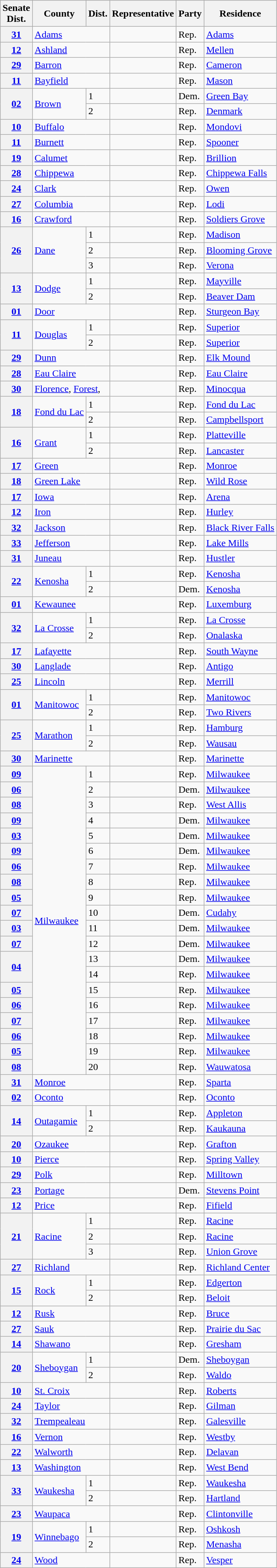<table class="wikitable sortable">
<tr>
<th>Senate<br>Dist.</th>
<th>County</th>
<th>Dist.</th>
<th>Representative</th>
<th>Party</th>
<th>Residence</th>
</tr>
<tr>
<th><a href='#'>31</a></th>
<td text-align="left" colspan="2"><a href='#'>Adams</a> </td>
<td></td>
<td>Rep.</td>
<td><a href='#'>Adams</a></td>
</tr>
<tr>
<th><a href='#'>12</a></th>
<td text-align="left" colspan="2"><a href='#'>Ashland</a></td>
<td></td>
<td>Rep.</td>
<td><a href='#'>Mellen</a></td>
</tr>
<tr>
<th><a href='#'>29</a></th>
<td text-align="left" colspan="2"><a href='#'>Barron</a></td>
<td></td>
<td>Rep.</td>
<td><a href='#'>Cameron</a></td>
</tr>
<tr>
<th><a href='#'>11</a></th>
<td text-align="left" colspan="2"><a href='#'>Bayfield</a></td>
<td></td>
<td>Rep.</td>
<td><a href='#'>Mason</a></td>
</tr>
<tr>
<th rowspan="2"><a href='#'>02</a></th>
<td text-align="left" rowspan="2"><a href='#'>Brown</a></td>
<td>1</td>
<td></td>
<td>Dem.</td>
<td><a href='#'>Green Bay</a></td>
</tr>
<tr>
<td>2</td>
<td></td>
<td>Rep.</td>
<td><a href='#'>Denmark</a></td>
</tr>
<tr>
<th><a href='#'>10</a></th>
<td text-align="left" colspan="2"><a href='#'>Buffalo</a> </td>
<td></td>
<td>Rep.</td>
<td><a href='#'>Mondovi</a></td>
</tr>
<tr>
<th><a href='#'>11</a></th>
<td text-align="left" colspan="2"><a href='#'>Burnett</a> </td>
<td></td>
<td>Rep.</td>
<td><a href='#'>Spooner</a></td>
</tr>
<tr>
<th><a href='#'>19</a></th>
<td text-align="left" colspan="2"><a href='#'>Calumet</a></td>
<td></td>
<td>Rep.</td>
<td><a href='#'>Brillion</a></td>
</tr>
<tr>
<th><a href='#'>28</a></th>
<td text-align="left" colspan="2"><a href='#'>Chippewa</a></td>
<td></td>
<td>Rep.</td>
<td><a href='#'>Chippewa Falls</a></td>
</tr>
<tr>
<th><a href='#'>24</a></th>
<td text-align="left" colspan="2"><a href='#'>Clark</a></td>
<td></td>
<td>Rep.</td>
<td><a href='#'>Owen</a></td>
</tr>
<tr>
<th><a href='#'>27</a></th>
<td text-align="left" colspan="2"><a href='#'>Columbia</a></td>
<td></td>
<td>Rep.</td>
<td><a href='#'>Lodi</a></td>
</tr>
<tr>
<th><a href='#'>16</a></th>
<td text-align="left" colspan="2"><a href='#'>Crawford</a></td>
<td></td>
<td>Rep.</td>
<td><a href='#'>Soldiers Grove</a></td>
</tr>
<tr>
<th rowspan="3"><a href='#'>26</a></th>
<td text-align="left" rowspan="3"><a href='#'>Dane</a></td>
<td>1</td>
<td></td>
<td>Rep.</td>
<td><a href='#'>Madison</a></td>
</tr>
<tr>
<td>2</td>
<td></td>
<td>Rep.</td>
<td><a href='#'>Blooming Grove</a></td>
</tr>
<tr>
<td>3</td>
<td></td>
<td>Rep.</td>
<td><a href='#'>Verona</a></td>
</tr>
<tr>
<th rowspan="2"><a href='#'>13</a></th>
<td text-align="left" rowspan="2"><a href='#'>Dodge</a></td>
<td>1</td>
<td></td>
<td>Rep.</td>
<td><a href='#'>Mayville</a></td>
</tr>
<tr>
<td>2</td>
<td></td>
<td>Rep.</td>
<td><a href='#'>Beaver Dam</a></td>
</tr>
<tr>
<th><a href='#'>01</a></th>
<td text-align="left" colspan="2"><a href='#'>Door</a></td>
<td></td>
<td>Rep.</td>
<td><a href='#'>Sturgeon Bay</a></td>
</tr>
<tr>
<th rowspan="2"><a href='#'>11</a></th>
<td text-align="left" rowspan="2"><a href='#'>Douglas</a></td>
<td>1</td>
<td></td>
<td>Rep.</td>
<td><a href='#'>Superior</a></td>
</tr>
<tr>
<td>2</td>
<td></td>
<td>Rep.</td>
<td><a href='#'>Superior</a></td>
</tr>
<tr>
<th><a href='#'>29</a></th>
<td text-align="left" colspan="2"><a href='#'>Dunn</a></td>
<td></td>
<td>Rep.</td>
<td><a href='#'>Elk Mound</a></td>
</tr>
<tr>
<th><a href='#'>28</a></th>
<td text-align="left" colspan="2"><a href='#'>Eau Claire</a></td>
<td></td>
<td>Rep.</td>
<td><a href='#'>Eau Claire</a></td>
</tr>
<tr>
<th><a href='#'>30</a></th>
<td text-align="left" colspan="2"><a href='#'>Florence</a>, <a href='#'>Forest</a>, </td>
<td></td>
<td>Rep.</td>
<td><a href='#'>Minocqua</a></td>
</tr>
<tr>
<th rowspan="2"><a href='#'>18</a></th>
<td text-align="left" rowspan="2"><a href='#'>Fond du Lac</a></td>
<td>1</td>
<td></td>
<td>Rep.</td>
<td><a href='#'>Fond du Lac</a></td>
</tr>
<tr>
<td>2</td>
<td></td>
<td>Rep.</td>
<td><a href='#'>Campbellsport</a></td>
</tr>
<tr>
<th rowspan="2"><a href='#'>16</a></th>
<td text-align="left" rowspan="2"><a href='#'>Grant</a></td>
<td>1</td>
<td></td>
<td>Rep.</td>
<td><a href='#'>Platteville</a></td>
</tr>
<tr>
<td>2</td>
<td></td>
<td>Rep.</td>
<td><a href='#'>Lancaster</a></td>
</tr>
<tr>
<th><a href='#'>17</a></th>
<td text-align="left" colspan="2"><a href='#'>Green</a></td>
<td></td>
<td>Rep.</td>
<td><a href='#'>Monroe</a></td>
</tr>
<tr>
<th><a href='#'>18</a></th>
<td text-align="left" colspan="2"><a href='#'>Green Lake</a> </td>
<td></td>
<td>Rep.</td>
<td><a href='#'>Wild Rose</a></td>
</tr>
<tr>
<th><a href='#'>17</a></th>
<td text-align="left" colspan="2"><a href='#'>Iowa</a></td>
<td></td>
<td>Rep.</td>
<td><a href='#'>Arena</a></td>
</tr>
<tr>
<th><a href='#'>12</a></th>
<td text-align="left" colspan="2"><a href='#'>Iron</a> </td>
<td></td>
<td>Rep.</td>
<td><a href='#'>Hurley</a></td>
</tr>
<tr>
<th><a href='#'>32</a></th>
<td text-align="left" colspan="2"><a href='#'>Jackson</a></td>
<td></td>
<td>Rep.</td>
<td><a href='#'>Black River Falls</a></td>
</tr>
<tr>
<th><a href='#'>33</a></th>
<td text-align="left" colspan="2"><a href='#'>Jefferson</a></td>
<td></td>
<td>Rep.</td>
<td><a href='#'>Lake Mills</a></td>
</tr>
<tr>
<th><a href='#'>31</a></th>
<td text-align="left" colspan="2"><a href='#'>Juneau</a></td>
<td></td>
<td>Rep.</td>
<td><a href='#'>Hustler</a></td>
</tr>
<tr>
<th rowspan="2"><a href='#'>22</a></th>
<td text-align="left" rowspan="2"><a href='#'>Kenosha</a></td>
<td>1</td>
<td></td>
<td>Rep.</td>
<td><a href='#'>Kenosha</a></td>
</tr>
<tr>
<td>2</td>
<td></td>
<td>Dem.</td>
<td><a href='#'>Kenosha</a></td>
</tr>
<tr>
<th><a href='#'>01</a></th>
<td text-align="left" colspan="2"><a href='#'>Kewaunee</a></td>
<td></td>
<td>Rep.</td>
<td><a href='#'>Luxemburg</a></td>
</tr>
<tr>
<th rowspan="2"><a href='#'>32</a></th>
<td text-align="left" rowspan="2"><a href='#'>La Crosse</a></td>
<td>1</td>
<td></td>
<td>Rep.</td>
<td><a href='#'>La Crosse</a></td>
</tr>
<tr>
<td>2</td>
<td></td>
<td>Rep.</td>
<td><a href='#'>Onalaska</a></td>
</tr>
<tr>
<th><a href='#'>17</a></th>
<td text-align="left" colspan="2"><a href='#'>Lafayette</a></td>
<td></td>
<td>Rep.</td>
<td><a href='#'>South Wayne</a></td>
</tr>
<tr>
<th><a href='#'>30</a></th>
<td text-align="left" colspan="2"><a href='#'>Langlade</a></td>
<td></td>
<td>Rep.</td>
<td><a href='#'>Antigo</a></td>
</tr>
<tr>
<th><a href='#'>25</a></th>
<td text-align="left" colspan="2"><a href='#'>Lincoln</a></td>
<td></td>
<td>Rep.</td>
<td><a href='#'>Merrill</a></td>
</tr>
<tr>
<th rowspan="2"><a href='#'>01</a></th>
<td rowspan="2" text-align="left"><a href='#'>Manitowoc</a></td>
<td>1</td>
<td></td>
<td>Rep.</td>
<td><a href='#'>Manitowoc</a></td>
</tr>
<tr>
<td>2</td>
<td></td>
<td>Rep.</td>
<td><a href='#'>Two Rivers</a></td>
</tr>
<tr>
<th rowspan="2"><a href='#'>25</a></th>
<td text-align="left" rowspan="2"><a href='#'>Marathon</a></td>
<td>1</td>
<td></td>
<td>Rep.</td>
<td><a href='#'>Hamburg</a></td>
</tr>
<tr>
<td>2</td>
<td></td>
<td>Rep.</td>
<td><a href='#'>Wausau</a></td>
</tr>
<tr>
<th><a href='#'>30</a></th>
<td text-align="left" colspan="2"><a href='#'>Marinette</a></td>
<td></td>
<td>Rep.</td>
<td><a href='#'>Marinette</a></td>
</tr>
<tr>
<th><a href='#'>09</a></th>
<td text-align="left" rowspan="20"><a href='#'>Milwaukee</a></td>
<td>1</td>
<td></td>
<td>Rep.</td>
<td><a href='#'>Milwaukee</a></td>
</tr>
<tr>
<th><a href='#'>06</a></th>
<td>2</td>
<td></td>
<td>Dem.</td>
<td><a href='#'>Milwaukee</a></td>
</tr>
<tr>
<th><a href='#'>08</a></th>
<td>3</td>
<td></td>
<td>Rep.</td>
<td><a href='#'>West Allis</a></td>
</tr>
<tr>
<th><a href='#'>09</a></th>
<td>4</td>
<td></td>
<td>Dem.</td>
<td><a href='#'>Milwaukee</a></td>
</tr>
<tr>
<th><a href='#'>03</a></th>
<td>5</td>
<td></td>
<td>Dem.</td>
<td><a href='#'>Milwaukee</a></td>
</tr>
<tr>
<th><a href='#'>09</a></th>
<td>6</td>
<td></td>
<td>Dem.</td>
<td><a href='#'>Milwaukee</a></td>
</tr>
<tr>
<th><a href='#'>06</a></th>
<td>7</td>
<td></td>
<td>Rep.</td>
<td><a href='#'>Milwaukee</a></td>
</tr>
<tr>
<th><a href='#'>08</a></th>
<td>8</td>
<td></td>
<td>Rep.</td>
<td><a href='#'>Milwaukee</a></td>
</tr>
<tr>
<th><a href='#'>05</a></th>
<td>9</td>
<td></td>
<td>Rep.</td>
<td><a href='#'>Milwaukee</a></td>
</tr>
<tr>
<th><a href='#'>07</a></th>
<td>10</td>
<td></td>
<td>Dem.</td>
<td><a href='#'>Cudahy</a></td>
</tr>
<tr>
<th><a href='#'>03</a></th>
<td>11</td>
<td></td>
<td>Dem.</td>
<td><a href='#'>Milwaukee</a></td>
</tr>
<tr>
<th><a href='#'>07</a></th>
<td>12</td>
<td></td>
<td>Dem.</td>
<td><a href='#'>Milwaukee</a></td>
</tr>
<tr>
<th rowspan="2"><a href='#'>04</a></th>
<td>13</td>
<td></td>
<td>Dem.</td>
<td><a href='#'>Milwaukee</a></td>
</tr>
<tr>
<td>14</td>
<td></td>
<td>Rep.</td>
<td><a href='#'>Milwaukee</a></td>
</tr>
<tr>
<th><a href='#'>05</a></th>
<td>15</td>
<td></td>
<td>Rep.</td>
<td><a href='#'>Milwaukee</a></td>
</tr>
<tr>
<th><a href='#'>06</a></th>
<td>16</td>
<td> </td>
<td>Rep.</td>
<td><a href='#'>Milwaukee</a></td>
</tr>
<tr>
<th><a href='#'>07</a></th>
<td>17</td>
<td></td>
<td>Rep.</td>
<td><a href='#'>Milwaukee</a></td>
</tr>
<tr>
<th><a href='#'>06</a></th>
<td>18</td>
<td></td>
<td>Rep.</td>
<td><a href='#'>Milwaukee</a></td>
</tr>
<tr>
<th><a href='#'>05</a></th>
<td>19</td>
<td></td>
<td>Rep.</td>
<td><a href='#'>Milwaukee</a></td>
</tr>
<tr>
<th><a href='#'>08</a></th>
<td>20</td>
<td></td>
<td>Rep.</td>
<td><a href='#'>Wauwatosa</a></td>
</tr>
<tr>
<th><a href='#'>31</a></th>
<td text-align="left" colspan="2"><a href='#'>Monroe</a></td>
<td></td>
<td>Rep.</td>
<td><a href='#'>Sparta</a></td>
</tr>
<tr>
<th><a href='#'>02</a></th>
<td text-align="left" colspan="2"><a href='#'>Oconto</a></td>
<td></td>
<td>Rep.</td>
<td><a href='#'>Oconto</a></td>
</tr>
<tr>
<th rowspan="2"><a href='#'>14</a></th>
<td text-align="left" rowspan="2"><a href='#'>Outagamie</a></td>
<td>1</td>
<td></td>
<td>Rep.</td>
<td><a href='#'>Appleton</a></td>
</tr>
<tr>
<td>2</td>
<td></td>
<td>Rep.</td>
<td><a href='#'>Kaukauna</a></td>
</tr>
<tr>
<th><a href='#'>20</a></th>
<td text-align="left" colspan="2"><a href='#'>Ozaukee</a></td>
<td></td>
<td>Rep.</td>
<td><a href='#'>Grafton</a></td>
</tr>
<tr>
<th><a href='#'>10</a></th>
<td text-align="left" colspan="2"><a href='#'>Pierce</a></td>
<td></td>
<td>Rep.</td>
<td><a href='#'>Spring Valley</a></td>
</tr>
<tr>
<th><a href='#'>29</a></th>
<td text-align="left" colspan="2"><a href='#'>Polk</a></td>
<td></td>
<td>Rep.</td>
<td><a href='#'>Milltown</a></td>
</tr>
<tr>
<th><a href='#'>23</a></th>
<td text-align="left" colspan="2"><a href='#'>Portage</a></td>
<td></td>
<td>Dem.</td>
<td><a href='#'>Stevens Point</a></td>
</tr>
<tr>
<th><a href='#'>12</a></th>
<td text-align="left" colspan="2"><a href='#'>Price</a></td>
<td></td>
<td>Rep.</td>
<td><a href='#'>Fifield</a></td>
</tr>
<tr>
<th rowspan="3"><a href='#'>21</a></th>
<td text-align="left" rowspan="3"><a href='#'>Racine</a></td>
<td>1</td>
<td></td>
<td>Rep.</td>
<td><a href='#'>Racine</a></td>
</tr>
<tr>
<td>2</td>
<td></td>
<td>Rep.</td>
<td><a href='#'>Racine</a></td>
</tr>
<tr>
<td>3</td>
<td></td>
<td>Rep.</td>
<td><a href='#'>Union Grove</a></td>
</tr>
<tr>
<th><a href='#'>27</a></th>
<td text-align="left" colspan="2"><a href='#'>Richland</a></td>
<td></td>
<td>Rep.</td>
<td><a href='#'>Richland Center</a></td>
</tr>
<tr>
<th rowspan="2"><a href='#'>15</a></th>
<td text-align="left" rowspan="2"><a href='#'>Rock</a></td>
<td>1</td>
<td></td>
<td>Rep.</td>
<td><a href='#'>Edgerton</a></td>
</tr>
<tr>
<td>2</td>
<td></td>
<td>Rep.</td>
<td><a href='#'>Beloit</a></td>
</tr>
<tr>
<th><a href='#'>12</a></th>
<td text-align="left" colspan="2"><a href='#'>Rusk</a> </td>
<td></td>
<td>Rep.</td>
<td><a href='#'>Bruce</a></td>
</tr>
<tr>
<th><a href='#'>27</a></th>
<td text-align="left" colspan="2"><a href='#'>Sauk</a></td>
<td></td>
<td>Rep.</td>
<td><a href='#'>Prairie du Sac</a></td>
</tr>
<tr>
<th><a href='#'>14</a></th>
<td text-align="left" colspan="2"><a href='#'>Shawano</a></td>
<td></td>
<td>Rep.</td>
<td><a href='#'>Gresham</a></td>
</tr>
<tr>
<th rowspan="2"><a href='#'>20</a></th>
<td text-align="left" rowspan="2"><a href='#'>Sheboygan</a></td>
<td>1</td>
<td></td>
<td>Dem.</td>
<td><a href='#'>Sheboygan</a></td>
</tr>
<tr>
<td>2</td>
<td></td>
<td>Rep.</td>
<td><a href='#'>Waldo</a></td>
</tr>
<tr>
<th><a href='#'>10</a></th>
<td text-align="left" colspan="2"><a href='#'>St. Croix</a></td>
<td></td>
<td>Rep.</td>
<td><a href='#'>Roberts</a></td>
</tr>
<tr>
<th><a href='#'>24</a></th>
<td text-align="left" colspan="2"><a href='#'>Taylor</a></td>
<td></td>
<td>Rep.</td>
<td><a href='#'>Gilman</a></td>
</tr>
<tr>
<th><a href='#'>32</a></th>
<td text-align="left" colspan="2"><a href='#'>Trempealeau</a></td>
<td></td>
<td>Rep.</td>
<td><a href='#'>Galesville</a></td>
</tr>
<tr>
<th><a href='#'>16</a></th>
<td text-align="left" colspan="2"><a href='#'>Vernon</a></td>
<td></td>
<td>Rep.</td>
<td><a href='#'>Westby</a></td>
</tr>
<tr>
<th><a href='#'>22</a></th>
<td text-align="left" colspan="2"><a href='#'>Walworth</a></td>
<td></td>
<td>Rep.</td>
<td><a href='#'>Delavan</a></td>
</tr>
<tr>
<th><a href='#'>13</a></th>
<td text-align="left" colspan="2"><a href='#'>Washington</a></td>
<td></td>
<td>Rep.</td>
<td><a href='#'>West Bend</a></td>
</tr>
<tr>
<th rowspan="2"><a href='#'>33</a></th>
<td text-align="left" rowspan="2"><a href='#'>Waukesha</a></td>
<td>1</td>
<td></td>
<td>Rep.</td>
<td><a href='#'>Waukesha</a></td>
</tr>
<tr>
<td>2</td>
<td></td>
<td>Rep.</td>
<td><a href='#'>Hartland</a></td>
</tr>
<tr>
<th><a href='#'>23</a></th>
<td text-align="left" colspan="2"><a href='#'>Waupaca</a></td>
<td></td>
<td>Rep.</td>
<td><a href='#'>Clintonville</a></td>
</tr>
<tr>
<th rowspan="2"><a href='#'>19</a></th>
<td text-align="left" rowspan="2"><a href='#'>Winnebago</a></td>
<td>1</td>
<td></td>
<td>Rep.</td>
<td><a href='#'>Oshkosh</a></td>
</tr>
<tr>
<td>2</td>
<td></td>
<td>Rep.</td>
<td><a href='#'>Menasha</a></td>
</tr>
<tr>
<th><a href='#'>24</a></th>
<td text-align="left" colspan="2"><a href='#'>Wood</a></td>
<td></td>
<td>Rep.</td>
<td><a href='#'>Vesper</a></td>
</tr>
</table>
